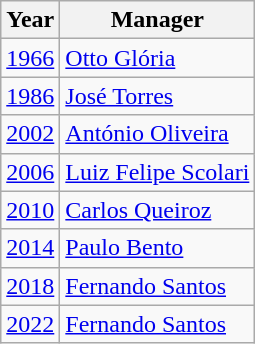<table class="wikitable">
<tr>
<th>Year</th>
<th>Manager</th>
</tr>
<tr>
<td align=center><a href='#'>1966</a></td>
<td> <a href='#'>Otto Glória</a></td>
</tr>
<tr>
<td align=center><a href='#'>1986</a></td>
<td> <a href='#'>José Torres</a></td>
</tr>
<tr>
<td align=center><a href='#'>2002</a></td>
<td> <a href='#'>António Oliveira</a></td>
</tr>
<tr>
<td align=center><a href='#'>2006</a></td>
<td> <a href='#'>Luiz Felipe Scolari</a></td>
</tr>
<tr>
<td align=center><a href='#'>2010</a></td>
<td> <a href='#'>Carlos Queiroz</a></td>
</tr>
<tr>
<td align=center><a href='#'>2014</a></td>
<td> <a href='#'>Paulo Bento</a></td>
</tr>
<tr>
<td align=center><a href='#'>2018</a></td>
<td> <a href='#'>Fernando Santos</a></td>
</tr>
<tr>
<td align=center><a href='#'>2022</a></td>
<td> <a href='#'>Fernando Santos</a></td>
</tr>
</table>
